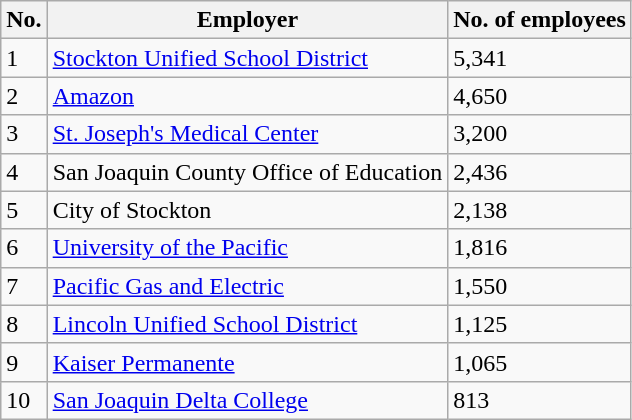<table class="wikitable">
<tr>
<th>No.</th>
<th>Employer</th>
<th>No. of employees</th>
</tr>
<tr>
<td>1</td>
<td><a href='#'>Stockton Unified School District</a></td>
<td>5,341</td>
</tr>
<tr>
<td>2</td>
<td><a href='#'>Amazon</a></td>
<td>4,650</td>
</tr>
<tr>
<td>3</td>
<td><a href='#'>St. Joseph's Medical Center</a></td>
<td>3,200</td>
</tr>
<tr>
<td>4</td>
<td>San Joaquin County Office of Education</td>
<td>2,436</td>
</tr>
<tr>
<td>5</td>
<td>City of Stockton</td>
<td>2,138</td>
</tr>
<tr>
<td>6</td>
<td><a href='#'>University of the Pacific</a></td>
<td>1,816</td>
</tr>
<tr>
<td>7</td>
<td><a href='#'>Pacific Gas and Electric</a></td>
<td>1,550</td>
</tr>
<tr>
<td>8</td>
<td><a href='#'>Lincoln Unified School District</a></td>
<td>1,125</td>
</tr>
<tr>
<td>9</td>
<td><a href='#'>Kaiser Permanente</a></td>
<td>1,065</td>
</tr>
<tr>
<td>10</td>
<td><a href='#'>San Joaquin Delta College</a></td>
<td>813</td>
</tr>
</table>
